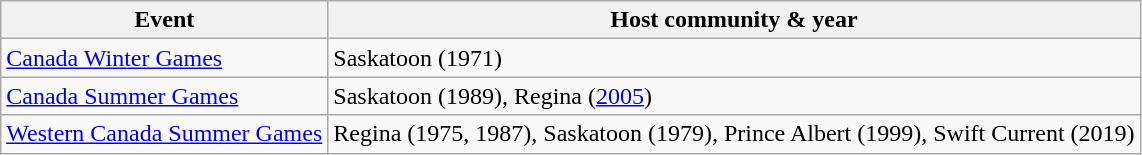<table class="wikitable sortable">
<tr>
<th>Event</th>
<th>Host community & year</th>
</tr>
<tr>
<td><a href='#'>Canada Winter Games</a></td>
<td>Saskatoon (1971)</td>
</tr>
<tr>
<td><a href='#'>Canada Summer Games</a></td>
<td>Saskatoon (1989), Regina (<a href='#'>2005</a>)</td>
</tr>
<tr>
<td><a href='#'>Western Canada Summer Games</a></td>
<td>Regina (1975, 1987), Saskatoon (1979), Prince Albert (1999), Swift Current (2019)</td>
</tr>
</table>
